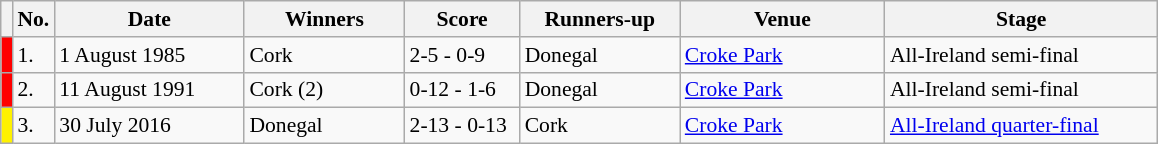<table class="wikitable" style="font-size:90%">
<tr>
<th width=1></th>
<th width=5>No.</th>
<th width=120>Date</th>
<th width=100>Winners</th>
<th width=70>Score</th>
<th width=100>Runners-up</th>
<th width=130>Venue</th>
<th width=175>Stage</th>
</tr>
<tr>
<td style="background-color:red"></td>
<td>1.</td>
<td>1 August 1985</td>
<td>Cork</td>
<td>2-5 - 0-9</td>
<td>Donegal</td>
<td><a href='#'>Croke Park</a></td>
<td>All-Ireland semi-final</td>
</tr>
<tr>
<td style="background-color:red"></td>
<td>2.</td>
<td>11 August 1991</td>
<td>Cork (2)</td>
<td>0-12 - 1-6</td>
<td>Donegal</td>
<td><a href='#'>Croke Park</a></td>
<td>All-Ireland semi-final</td>
</tr>
<tr>
<td style="background-color:#fff200"></td>
<td>3.</td>
<td>30 July 2016</td>
<td>Donegal</td>
<td>2-13 - 0-13</td>
<td>Cork</td>
<td><a href='#'>Croke Park</a></td>
<td><a href='#'>All-Ireland quarter-final</a></td>
</tr>
</table>
